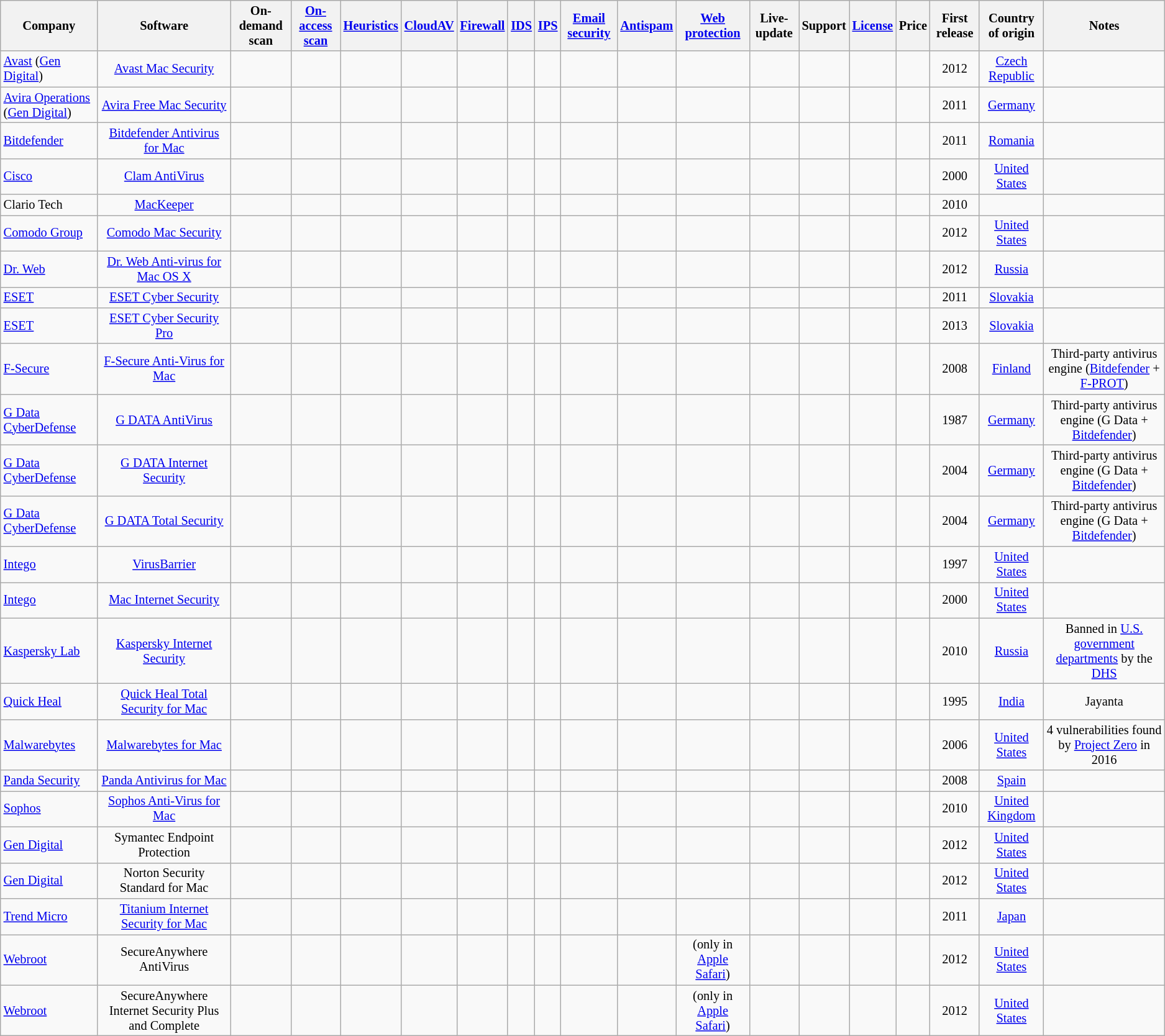<table class="wikitable sortable sort-under mw-datatable sticky-header" style="font-size: 85%; text-align: center; width: auto;">
<tr>
<th>Company</th>
<th>Software</th>
<th>On-demand scan</th>
<th><a href='#'>On-access scan</a></th>
<th><a href='#'>Heuristics</a></th>
<th><a href='#'>CloudAV</a></th>
<th><a href='#'>Firewall</a></th>
<th><a href='#'>IDS</a></th>
<th><a href='#'>IPS</a></th>
<th><a href='#'>Email security</a></th>
<th><a href='#'>Antispam</a></th>
<th><a href='#'>Web protection</a></th>
<th>Live-update</th>
<th>Support</th>
<th><a href='#'>License</a></th>
<th>Price</th>
<th>First release</th>
<th>Country of origin</th>
<th>Notes</th>
</tr>
<tr>
<td align=left><a href='#'>Avast</a> (<a href='#'>Gen Digital</a>)</td>
<td><a href='#'>Avast Mac Security</a></td>
<td></td>
<td></td>
<td></td>
<td></td>
<td></td>
<td></td>
<td></td>
<td></td>
<td></td>
<td></td>
<td></td>
<td></td>
<td></td>
<td></td>
<td>2012</td>
<td><a href='#'>Czech Republic</a></td>
<td></td>
</tr>
<tr>
<td align=left><a href='#'>Avira Operations</a> (<a href='#'>Gen Digital</a>)</td>
<td><a href='#'>Avira Free Mac Security</a></td>
<td></td>
<td></td>
<td></td>
<td></td>
<td></td>
<td></td>
<td></td>
<td></td>
<td></td>
<td></td>
<td></td>
<td></td>
<td></td>
<td></td>
<td>2011</td>
<td><a href='#'>Germany</a></td>
<td></td>
</tr>
<tr>
<td align=left><a href='#'>Bitdefender</a></td>
<td><a href='#'>Bitdefender Antivirus for Mac</a></td>
<td></td>
<td></td>
<td></td>
<td></td>
<td></td>
<td></td>
<td></td>
<td></td>
<td></td>
<td></td>
<td></td>
<td></td>
<td></td>
<td></td>
<td>2011</td>
<td><a href='#'>Romania</a></td>
<td></td>
</tr>
<tr>
<td align=left><a href='#'>Cisco</a></td>
<td><a href='#'>Clam AntiVirus</a></td>
<td></td>
<td></td>
<td></td>
<td></td>
<td></td>
<td></td>
<td></td>
<td></td>
<td></td>
<td></td>
<td></td>
<td></td>
<td></td>
<td></td>
<td>2000</td>
<td><a href='#'>United States</a></td>
<td></td>
</tr>
<tr>
<td align=left>Clario Tech</td>
<td><a href='#'>MacKeeper</a></td>
<td></td>
<td></td>
<td></td>
<td></td>
<td></td>
<td></td>
<td></td>
<td></td>
<td></td>
<td></td>
<td></td>
<td></td>
<td></td>
<td></td>
<td>2010</td>
<td></td>
<td></td>
</tr>
<tr>
<td align=left><a href='#'>Comodo Group</a></td>
<td><a href='#'>Comodo Mac Security</a></td>
<td></td>
<td></td>
<td></td>
<td></td>
<td></td>
<td></td>
<td></td>
<td></td>
<td></td>
<td></td>
<td></td>
<td></td>
<td></td>
<td></td>
<td>2012</td>
<td><a href='#'>United States</a></td>
<td></td>
</tr>
<tr>
<td align=left><a href='#'>Dr. Web</a></td>
<td><a href='#'>Dr. Web Anti-virus for Mac OS X</a></td>
<td></td>
<td></td>
<td></td>
<td></td>
<td></td>
<td></td>
<td></td>
<td></td>
<td></td>
<td></td>
<td></td>
<td></td>
<td></td>
<td></td>
<td>2012</td>
<td><a href='#'>Russia</a></td>
<td></td>
</tr>
<tr>
<td align=left><a href='#'>ESET</a></td>
<td><a href='#'>ESET Cyber Security</a></td>
<td></td>
<td></td>
<td></td>
<td></td>
<td></td>
<td></td>
<td></td>
<td></td>
<td></td>
<td></td>
<td></td>
<td></td>
<td></td>
<td></td>
<td>2011</td>
<td><a href='#'>Slovakia</a></td>
<td></td>
</tr>
<tr>
<td align=left><a href='#'>ESET</a></td>
<td><a href='#'>ESET Cyber Security Pro</a></td>
<td></td>
<td></td>
<td></td>
<td></td>
<td></td>
<td></td>
<td></td>
<td></td>
<td></td>
<td></td>
<td></td>
<td></td>
<td></td>
<td></td>
<td>2013</td>
<td><a href='#'>Slovakia</a></td>
<td></td>
</tr>
<tr>
<td align=left><a href='#'>F-Secure</a></td>
<td><a href='#'>F-Secure Anti-Virus for Mac</a></td>
<td></td>
<td></td>
<td></td>
<td></td>
<td></td>
<td></td>
<td></td>
<td></td>
<td></td>
<td></td>
<td></td>
<td></td>
<td></td>
<td></td>
<td>2008</td>
<td><a href='#'>Finland</a></td>
<td>Third-party antivirus engine (<a href='#'>Bitdefender</a> + <a href='#'>F-PROT</a>)</td>
</tr>
<tr>
<td align=left><a href='#'>G Data CyberDefense</a></td>
<td><a href='#'>G DATA AntiVirus</a></td>
<td></td>
<td></td>
<td></td>
<td></td>
<td></td>
<td></td>
<td></td>
<td></td>
<td></td>
<td></td>
<td></td>
<td></td>
<td></td>
<td></td>
<td>1987</td>
<td><a href='#'>Germany</a></td>
<td>Third-party antivirus engine (G Data + <a href='#'>Bitdefender</a>)</td>
</tr>
<tr>
<td align=left><a href='#'>G Data CyberDefense</a></td>
<td><a href='#'>G DATA Internet Security</a></td>
<td></td>
<td></td>
<td></td>
<td></td>
<td></td>
<td></td>
<td></td>
<td></td>
<td></td>
<td></td>
<td></td>
<td></td>
<td></td>
<td></td>
<td>2004</td>
<td><a href='#'>Germany</a></td>
<td>Third-party antivirus engine (G Data + <a href='#'>Bitdefender</a>)</td>
</tr>
<tr>
<td align=left><a href='#'>G Data CyberDefense</a></td>
<td><a href='#'>G DATA Total Security</a></td>
<td></td>
<td></td>
<td></td>
<td></td>
<td></td>
<td></td>
<td></td>
<td></td>
<td></td>
<td></td>
<td></td>
<td></td>
<td></td>
<td></td>
<td>2004</td>
<td><a href='#'>Germany</a></td>
<td>Third-party antivirus engine (G Data + <a href='#'>Bitdefender</a>)</td>
</tr>
<tr>
<td align=left><a href='#'>Intego</a></td>
<td><a href='#'>VirusBarrier</a></td>
<td></td>
<td></td>
<td></td>
<td></td>
<td></td>
<td></td>
<td></td>
<td></td>
<td></td>
<td></td>
<td></td>
<td></td>
<td></td>
<td></td>
<td>1997</td>
<td><a href='#'>United States</a></td>
<td></td>
</tr>
<tr>
<td align=left><a href='#'>Intego</a></td>
<td><a href='#'>Mac Internet Security</a></td>
<td></td>
<td></td>
<td></td>
<td></td>
<td></td>
<td></td>
<td></td>
<td></td>
<td></td>
<td></td>
<td></td>
<td></td>
<td></td>
<td></td>
<td>2000</td>
<td><a href='#'>United States</a></td>
<td></td>
</tr>
<tr>
<td align=left><a href='#'>Kaspersky Lab</a></td>
<td><a href='#'>Kaspersky Internet Security</a></td>
<td></td>
<td></td>
<td></td>
<td></td>
<td></td>
<td></td>
<td></td>
<td></td>
<td></td>
<td></td>
<td></td>
<td></td>
<td></td>
<td></td>
<td>2010</td>
<td><a href='#'>Russia</a></td>
<td>Banned in <a href='#'>U.S. government departments</a> by the <a href='#'>DHS</a></td>
</tr>
<tr>
<td align=left><a href='#'>Quick Heal</a></td>
<td><a href='#'>Quick Heal Total Security for Mac</a></td>
<td></td>
<td></td>
<td></td>
<td></td>
<td></td>
<td></td>
<td></td>
<td></td>
<td></td>
<td></td>
<td></td>
<td></td>
<td></td>
<td></td>
<td>1995</td>
<td><a href='#'>India</a></td>
<td>Jayanta</td>
</tr>
<tr>
<td align=left><a href='#'>Malwarebytes</a></td>
<td><a href='#'>Malwarebytes for Mac</a></td>
<td></td>
<td></td>
<td></td>
<td></td>
<td></td>
<td></td>
<td></td>
<td></td>
<td></td>
<td></td>
<td></td>
<td></td>
<td></td>
<td></td>
<td>2006</td>
<td><a href='#'>United States</a></td>
<td>4 vulnerabilities found by <a href='#'>Project Zero</a> in 2016</td>
</tr>
<tr>
<td align=left><a href='#'>Panda Security</a></td>
<td><a href='#'>Panda Antivirus for Mac</a></td>
<td></td>
<td></td>
<td></td>
<td></td>
<td></td>
<td></td>
<td></td>
<td></td>
<td></td>
<td></td>
<td></td>
<td></td>
<td></td>
<td></td>
<td>2008</td>
<td><a href='#'>Spain</a></td>
<td></td>
</tr>
<tr>
<td align=left><a href='#'>Sophos</a></td>
<td><a href='#'>Sophos Anti-Virus for Mac</a></td>
<td></td>
<td></td>
<td></td>
<td></td>
<td></td>
<td></td>
<td></td>
<td></td>
<td></td>
<td></td>
<td></td>
<td></td>
<td></td>
<td></td>
<td>2010</td>
<td><a href='#'>United Kingdom</a></td>
<td></td>
</tr>
<tr>
<td align=left><a href='#'>Gen Digital</a></td>
<td>Symantec Endpoint Protection</td>
<td></td>
<td></td>
<td></td>
<td></td>
<td></td>
<td></td>
<td></td>
<td></td>
<td></td>
<td></td>
<td></td>
<td></td>
<td></td>
<td></td>
<td>2012</td>
<td><a href='#'>United States</a></td>
<td></td>
</tr>
<tr>
<td align=left><a href='#'>Gen Digital</a></td>
<td>Norton Security Standard for Mac</td>
<td></td>
<td></td>
<td></td>
<td></td>
<td></td>
<td></td>
<td></td>
<td></td>
<td></td>
<td></td>
<td></td>
<td></td>
<td></td>
<td></td>
<td>2012</td>
<td><a href='#'>United States</a></td>
<td></td>
</tr>
<tr>
<td align=left><a href='#'>Trend Micro</a></td>
<td><a href='#'>Titanium Internet Security for Mac</a></td>
<td></td>
<td></td>
<td></td>
<td></td>
<td></td>
<td></td>
<td></td>
<td></td>
<td></td>
<td></td>
<td></td>
<td></td>
<td></td>
<td></td>
<td>2011</td>
<td><a href='#'>Japan</a></td>
<td></td>
</tr>
<tr>
<td align=left><a href='#'>Webroot</a></td>
<td>SecureAnywhere AntiVirus</td>
<td></td>
<td></td>
<td></td>
<td></td>
<td></td>
<td></td>
<td></td>
<td></td>
<td></td>
<td> (only in <a href='#'>Apple Safari</a>)</td>
<td></td>
<td></td>
<td></td>
<td></td>
<td>2012</td>
<td><a href='#'>United States</a></td>
<td></td>
</tr>
<tr>
<td align=left><a href='#'>Webroot</a></td>
<td>SecureAnywhere Internet Security Plus and Complete</td>
<td></td>
<td></td>
<td></td>
<td></td>
<td></td>
<td></td>
<td></td>
<td></td>
<td></td>
<td> (only in <a href='#'>Apple Safari</a>)</td>
<td></td>
<td></td>
<td></td>
<td></td>
<td>2012</td>
<td><a href='#'>United States</a></td>
<td></td>
</tr>
</table>
